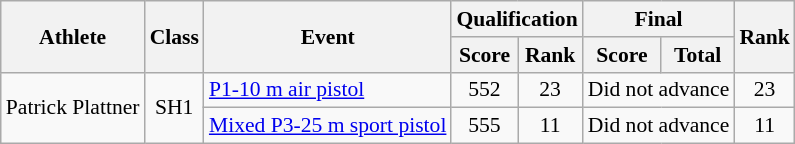<table class="wikitable" style="font-size:90%">
<tr>
<th rowspan="2">Athlete</th>
<th rowspan="2">Class</th>
<th rowspan="2">Event</th>
<th colspan="2">Qualification</th>
<th colspan="2">Final</th>
<th rowspan="2">Rank</th>
</tr>
<tr>
<th>Score</th>
<th>Rank</th>
<th>Score</th>
<th>Total</th>
</tr>
<tr>
<td rowspan="2">Patrick Plattner</td>
<td align=center rowspan="2">SH1</td>
<td><a href='#'>P1-10 m air pistol</a></td>
<td align="center">552</td>
<td align="center">23</td>
<td align="center" colspan="2">Did not advance</td>
<td align="center">23</td>
</tr>
<tr>
<td><a href='#'>Mixed P3-25 m sport pistol</a></td>
<td align="center">555</td>
<td align="center">11</td>
<td align="center" colspan="2">Did not advance</td>
<td align="center">11</td>
</tr>
</table>
